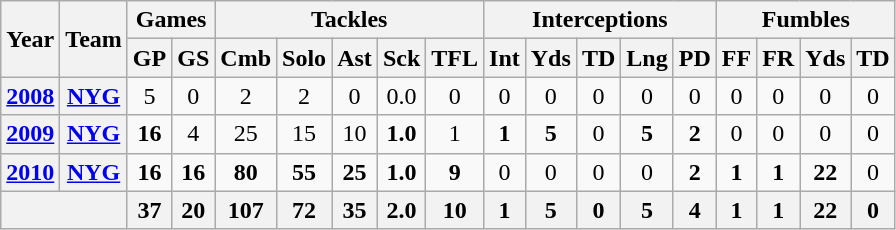<table class="wikitable" style="text-align:center">
<tr>
<th rowspan="2">Year</th>
<th rowspan="2">Team</th>
<th colspan="2">Games</th>
<th colspan="5">Tackles</th>
<th colspan="5">Interceptions</th>
<th colspan="4">Fumbles</th>
</tr>
<tr>
<th>GP</th>
<th>GS</th>
<th>Cmb</th>
<th>Solo</th>
<th>Ast</th>
<th>Sck</th>
<th>TFL</th>
<th>Int</th>
<th>Yds</th>
<th>TD</th>
<th>Lng</th>
<th>PD</th>
<th>FF</th>
<th>FR</th>
<th>Yds</th>
<th>TD</th>
</tr>
<tr>
<th><a href='#'>2008</a></th>
<th><a href='#'>NYG</a></th>
<td>5</td>
<td>0</td>
<td>2</td>
<td>2</td>
<td>0</td>
<td>0.0</td>
<td>0</td>
<td>0</td>
<td>0</td>
<td>0</td>
<td>0</td>
<td>0</td>
<td>0</td>
<td>0</td>
<td>0</td>
<td>0</td>
</tr>
<tr>
<th><a href='#'>2009</a></th>
<th><a href='#'>NYG</a></th>
<td><strong>16</strong></td>
<td>4</td>
<td>25</td>
<td>15</td>
<td>10</td>
<td><strong>1.0</strong></td>
<td>1</td>
<td><strong>1</strong></td>
<td><strong>5</strong></td>
<td>0</td>
<td><strong>5</strong></td>
<td><strong>2</strong></td>
<td>0</td>
<td>0</td>
<td>0</td>
<td>0</td>
</tr>
<tr>
<th><a href='#'>2010</a></th>
<th><a href='#'>NYG</a></th>
<td><strong>16</strong></td>
<td><strong>16</strong></td>
<td><strong>80</strong></td>
<td><strong>55</strong></td>
<td><strong>25</strong></td>
<td><strong>1.0</strong></td>
<td><strong>9</strong></td>
<td>0</td>
<td>0</td>
<td>0</td>
<td>0</td>
<td><strong>2</strong></td>
<td><strong>1</strong></td>
<td><strong>1</strong></td>
<td><strong>22</strong></td>
<td>0</td>
</tr>
<tr>
<th colspan="2"></th>
<th>37</th>
<th>20</th>
<th>107</th>
<th>72</th>
<th>35</th>
<th>2.0</th>
<th>10</th>
<th>1</th>
<th>5</th>
<th>0</th>
<th>5</th>
<th>4</th>
<th>1</th>
<th>1</th>
<th>22</th>
<th>0</th>
</tr>
</table>
